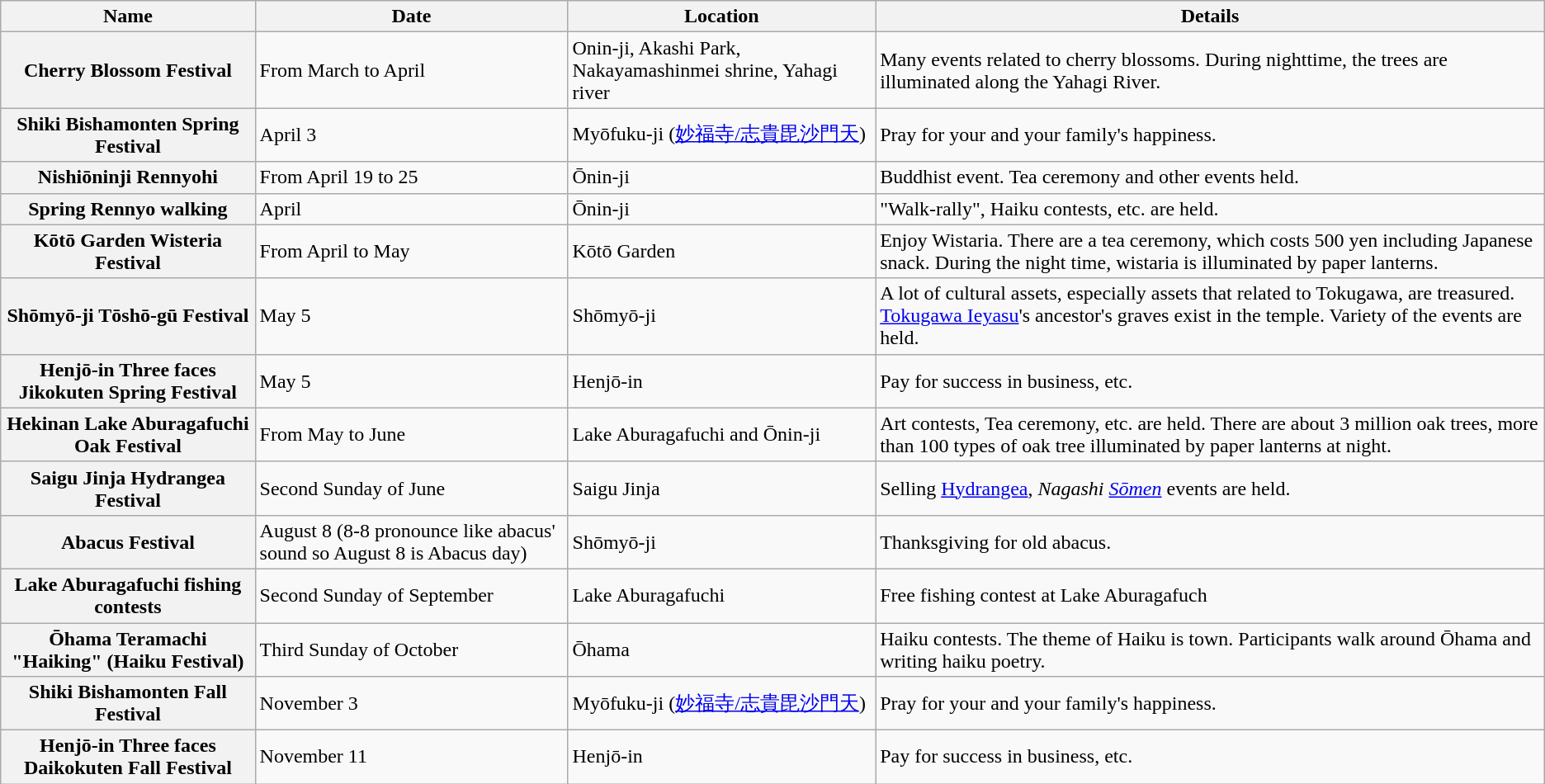<table class="wikitable">
<tr>
<th>Name</th>
<th>Date</th>
<th>Location</th>
<th>Details</th>
</tr>
<tr>
<th>Cherry Blossom Festival<br></th>
<td>From March to April</td>
<td>Onin-ji, Akashi Park, Nakayamashinmei shrine, Yahagi river</td>
<td>Many events related to cherry blossoms. During nighttime, the trees are illuminated along the Yahagi River.</td>
</tr>
<tr>
<th>Shiki Bishamonten Spring Festival</th>
<td>April 3</td>
<td>Myōfuku-ji (<a href='#'>妙福寺/志貴毘沙門天</a>)</td>
<td>Pray for your and your family's happiness.</td>
</tr>
<tr>
<th>Nishiōninji Rennyohi</th>
<td>From April 19 to 25</td>
<td>Ōnin-ji</td>
<td>Buddhist event. Tea ceremony and other events held.</td>
</tr>
<tr>
<th>Spring Rennyo walking</th>
<td>April</td>
<td>Ōnin-ji</td>
<td>"Walk-rally", Haiku contests, etc. are held.</td>
</tr>
<tr>
<th>Kōtō Garden Wisteria Festival<br></th>
<td>From April to May</td>
<td>Kōtō Garden</td>
<td>Enjoy Wistaria. There are a tea ceremony, which costs 500 yen including Japanese snack. During the night time, wistaria is illuminated by paper lanterns.</td>
</tr>
<tr>
<th>Shōmyō-ji Tōshō-gū Festival</th>
<td>May 5</td>
<td>Shōmyō-ji</td>
<td>A lot of cultural assets, especially assets that related to Tokugawa, are treasured. <a href='#'>Tokugawa Ieyasu</a>'s ancestor's graves exist in the temple. Variety of the events are held.</td>
</tr>
<tr>
<th>Henjō-in Three faces Jikokuten Spring Festival</th>
<td>May 5</td>
<td>Henjō-in</td>
<td>Pay for success in business, etc.</td>
</tr>
<tr>
<th>Hekinan Lake Aburagafuchi Oak Festival</th>
<td>From May to June</td>
<td>Lake Aburagafuchi and Ōnin-ji</td>
<td>Art contests, Tea ceremony, etc. are held. There are about 3 million oak trees, more than 100 types of oak tree illuminated by paper lanterns at night.</td>
</tr>
<tr>
<th>Saigu Jinja Hydrangea Festival</th>
<td>Second Sunday of June</td>
<td>Saigu Jinja</td>
<td>Selling <a href='#'>Hydrangea</a>, <em>Nagashi <a href='#'>Sōmen</a></em> events are held.</td>
</tr>
<tr>
<th>Abacus Festival</th>
<td>August 8 (8-8 pronounce like abacus' sound so August 8 is Abacus day)</td>
<td>Shōmyō-ji</td>
<td>Thanksgiving for old abacus.</td>
</tr>
<tr>
<th>Lake Aburagafuchi fishing contests</th>
<td>Second Sunday of September</td>
<td>Lake Aburagafuchi</td>
<td>Free fishing contest at Lake Aburagafuch</td>
</tr>
<tr>
<th>Ōhama Teramachi "Haiking" (Haiku Festival)</th>
<td>Third Sunday of October</td>
<td>Ōhama</td>
<td>Haiku contests. The theme of Haiku is town. Participants walk around Ōhama and writing haiku poetry.</td>
</tr>
<tr>
<th>Shiki Bishamonten Fall Festival</th>
<td>November 3</td>
<td>Myōfuku-ji (<a href='#'>妙福寺/志貴毘沙門天</a>)</td>
<td>Pray for your and your family's happiness.</td>
</tr>
<tr>
<th>Henjō-in Three faces Daikokuten Fall Festival</th>
<td>November 11</td>
<td>Henjō-in</td>
<td>Pay for success in business, etc.</td>
</tr>
</table>
